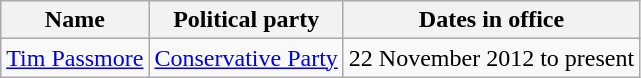<table class="wikitable">
<tr>
<th>Name</th>
<th>Political party</th>
<th>Dates in office</th>
</tr>
<tr>
<td><a href='#'>Tim Passmore</a></td>
<td><a href='#'>Conservative Party</a></td>
<td>22 November 2012 to present</td>
</tr>
</table>
